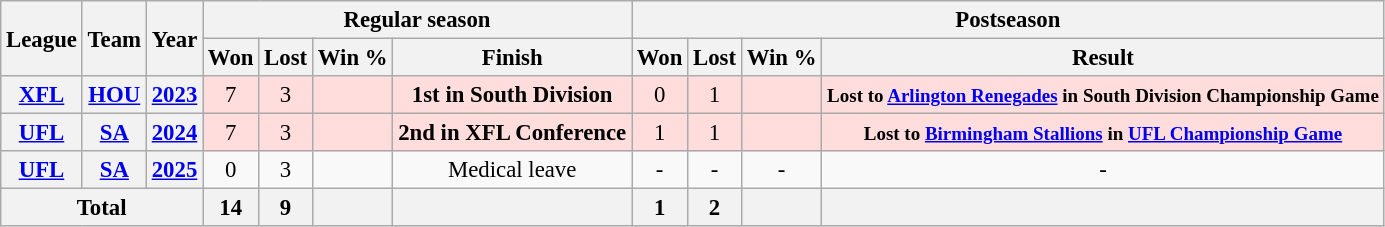<table class="wikitable" style="font-size: 95%; text-align:center;">
<tr>
<th rowspan="2">League</th>
<th rowspan="2">Team</th>
<th rowspan="2">Year</th>
<th colspan="4">Regular season</th>
<th colspan="4">Postseason</th>
</tr>
<tr>
<th>Won</th>
<th>Lost</th>
<th>Win %</th>
<th>Finish</th>
<th>Won</th>
<th>Lost</th>
<th>Win %</th>
<th>Result</th>
</tr>
<tr ! style="background:#fdd;">
<th><a href='#'>XFL</a></th>
<th><a href='#'>HOU</a></th>
<th><a href='#'>2023</a></th>
<td>7</td>
<td>3</td>
<td></td>
<td><strong>1st in South Division</strong></td>
<td>0</td>
<td>1</td>
<td></td>
<td><small><strong>Lost to <a href='#'>Arlington Renegades</a> in South Division Championship Game</strong></small></td>
</tr>
<tr ! style="background:#fdd;">
<th><a href='#'>UFL</a></th>
<th><a href='#'>SA</a></th>
<th><a href='#'>2024</a></th>
<td>7</td>
<td>3</td>
<td></td>
<td><strong>2nd in XFL Conference</strong></td>
<td>1</td>
<td>1</td>
<td></td>
<td><small><strong>Lost to <a href='#'>Birmingham Stallions</a> in <a href='#'>UFL Championship Game</a></strong></small></td>
</tr>
<tr>
<th><a href='#'>UFL</a></th>
<th><a href='#'>SA</a></th>
<th><a href='#'>2025</a></th>
<td>0</td>
<td>3</td>
<td></td>
<td>Medical leave</td>
<td>-</td>
<td>-</td>
<td>-</td>
<td>-</td>
</tr>
<tr>
<th colspan="3">Total</th>
<th>14</th>
<th>9</th>
<th></th>
<th></th>
<th>1</th>
<th>2</th>
<th></th>
<th></th>
</tr>
</table>
